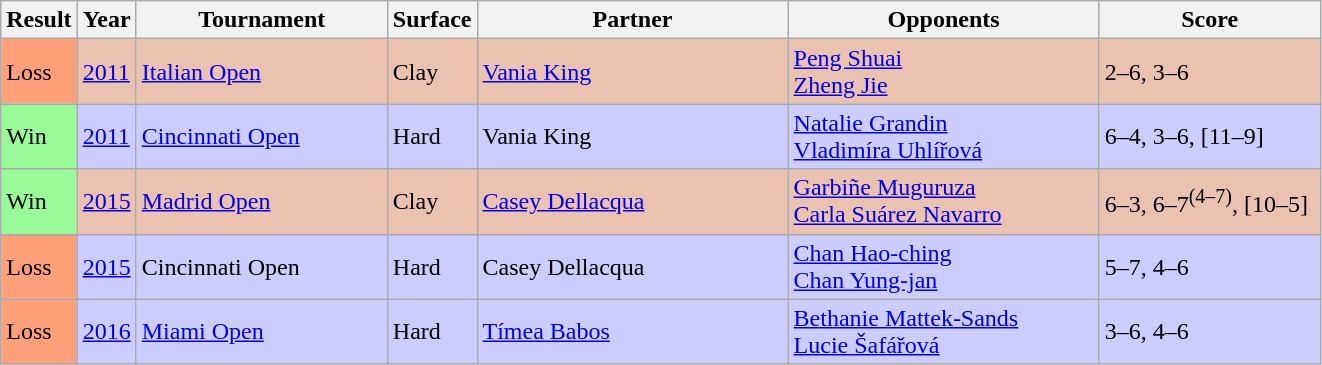<table class="sortable wikitable">
<tr>
<th>Result</th>
<th>Year</th>
<th width=160>Tournament</th>
<th>Surface</th>
<th width=200>Partner</th>
<th width=200>Opponents</th>
<th width=140>Score</th>
</tr>
<tr style="background:#ebc2af;">
<td style="background:#ffa07a;">Loss</td>
<td><a href='#'>2011</a></td>
<td><a href='#'>Italian Open</a></td>
<td>Clay</td>
<td> <a href='#'>Vania King</a></td>
<td> <a href='#'>Peng Shuai</a> <br>  <a href='#'>Zheng Jie</a></td>
<td>2–6, 3–6</td>
</tr>
<tr style="background:#ccf;">
<td style="background:#98fb98;">Win</td>
<td><a href='#'>2011</a></td>
<td><a href='#'>Cincinnati Open</a></td>
<td>Hard</td>
<td> Vania King</td>
<td> <a href='#'>Natalie Grandin</a> <br>  <a href='#'>Vladimíra Uhlířová</a></td>
<td>6–4, 3–6, [11–9]</td>
</tr>
<tr style="background:#ebc2af;">
<td style="background:#98fb98;">Win</td>
<td><a href='#'>2015</a></td>
<td><a href='#'>Madrid Open</a></td>
<td>Clay</td>
<td> <a href='#'>Casey Dellacqua</a></td>
<td> <a href='#'>Garbiñe Muguruza</a> <br>  <a href='#'>Carla Suárez Navarro</a></td>
<td>6–3, 6–7<sup>(4–7)</sup>, [10–5]</td>
</tr>
<tr style="background:#ccf;">
<td style="background:#ffa07a;">Loss</td>
<td><a href='#'>2015</a></td>
<td>Cincinnati Open</td>
<td>Hard</td>
<td> Casey Dellacqua</td>
<td> <a href='#'>Chan Hao-ching</a> <br>  <a href='#'>Chan Yung-jan</a></td>
<td>5–7, 4–6</td>
</tr>
<tr style="background:#ccf;">
<td style="background:#ffa07a;">Loss</td>
<td><a href='#'>2016</a></td>
<td><a href='#'>Miami Open</a></td>
<td>Hard</td>
<td> <a href='#'>Tímea Babos</a></td>
<td> <a href='#'>Bethanie Mattek-Sands</a> <br>  <a href='#'>Lucie Šafářová</a></td>
<td>3–6, 4–6</td>
</tr>
</table>
